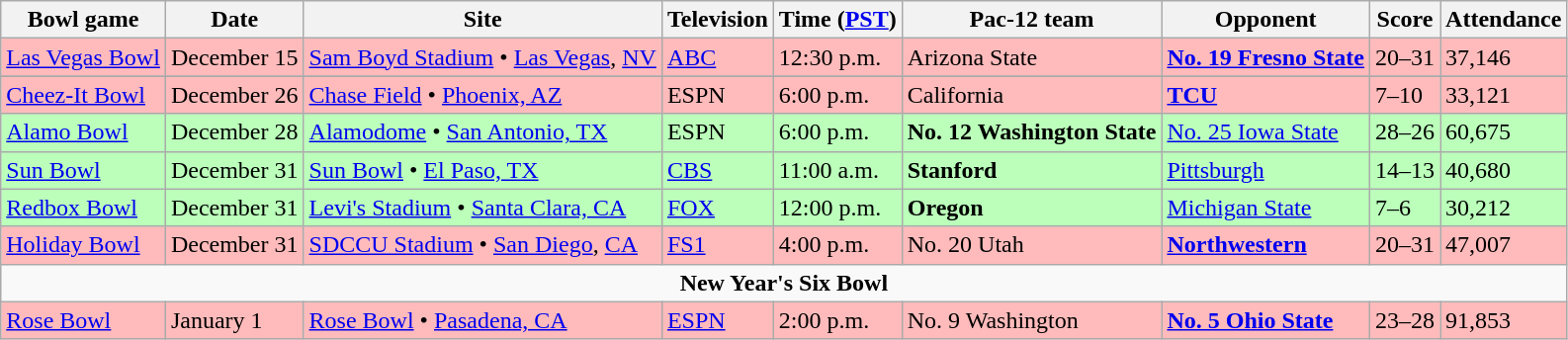<table class="wikitable">
<tr>
<th>Bowl game</th>
<th>Date</th>
<th>Site</th>
<th>Television</th>
<th>Time (<a href='#'>PST</a>)</th>
<th>Pac-12 team</th>
<th>Opponent</th>
<th>Score</th>
<th>Attendance</th>
</tr>
<tr style="background:#fbb;">
<td><a href='#'>Las Vegas Bowl</a></td>
<td>December 15</td>
<td><a href='#'>Sam Boyd Stadium</a> • <a href='#'>Las Vegas</a>, <a href='#'>NV</a></td>
<td><a href='#'>ABC</a></td>
<td>12:30 p.m.</td>
<td>Arizona State</td>
<td><strong><a href='#'>No. 19 Fresno State</a></strong></td>
<td>20–31</td>
<td>37,146</td>
</tr>
<tr>
</tr>
<tr style="background:#fbb;">
<td><a href='#'>Cheez-It Bowl</a></td>
<td>December 26</td>
<td><a href='#'>Chase Field</a> • <a href='#'>Phoenix, AZ</a></td>
<td>ESPN</td>
<td>6:00 p.m.</td>
<td>California</td>
<td><strong><a href='#'>TCU</a></strong></td>
<td>7–10</td>
<td>33,121</td>
</tr>
<tr style="background:#bfb;">
<td><a href='#'>Alamo Bowl</a></td>
<td>December 28</td>
<td><a href='#'>Alamodome</a> • <a href='#'>San Antonio, TX</a></td>
<td>ESPN</td>
<td>6:00 p.m.</td>
<td><strong>No. 12 Washington State</strong></td>
<td><a href='#'>No. 25 Iowa State</a></td>
<td>28–26</td>
<td>60,675</td>
</tr>
<tr style="background:#bfb;">
<td><a href='#'>Sun Bowl</a></td>
<td>December 31</td>
<td><a href='#'>Sun Bowl</a> • <a href='#'>El Paso, TX</a></td>
<td><a href='#'>CBS</a></td>
<td>11:00 a.m.</td>
<td><strong>Stanford</strong></td>
<td><a href='#'>Pittsburgh</a></td>
<td>14–13</td>
<td>40,680</td>
</tr>
<tr style="background:#bfb;">
<td><a href='#'>Redbox Bowl</a></td>
<td>December 31</td>
<td><a href='#'>Levi's Stadium</a> • <a href='#'>Santa Clara, CA</a></td>
<td><a href='#'>FOX</a></td>
<td>12:00 p.m.</td>
<td><strong>Oregon</strong></td>
<td><a href='#'>Michigan State</a></td>
<td>7–6</td>
<td>30,212</td>
</tr>
<tr style="background:#fbb;">
<td><a href='#'>Holiday Bowl</a></td>
<td>December 31</td>
<td><a href='#'>SDCCU Stadium</a> • <a href='#'>San Diego</a>, <a href='#'>CA</a></td>
<td><a href='#'>FS1</a></td>
<td>4:00 p.m.</td>
<td>No. 20 Utah</td>
<td><strong><a href='#'>Northwestern</a></strong></td>
<td>20–31</td>
<td>47,007</td>
</tr>
<tr>
<td colspan="9" style="text-align:center;"><strong>New Year's Six Bowl</strong></td>
</tr>
<tr style="background:#fbb;">
<td><a href='#'>Rose Bowl</a></td>
<td>January 1</td>
<td><a href='#'>Rose Bowl</a> • <a href='#'>Pasadena, CA</a></td>
<td><a href='#'>ESPN</a></td>
<td>2:00 p.m.</td>
<td>No. 9 Washington</td>
<td><strong><a href='#'>No. 5 Ohio State</a></strong></td>
<td>23–28</td>
<td>91,853</td>
</tr>
</table>
